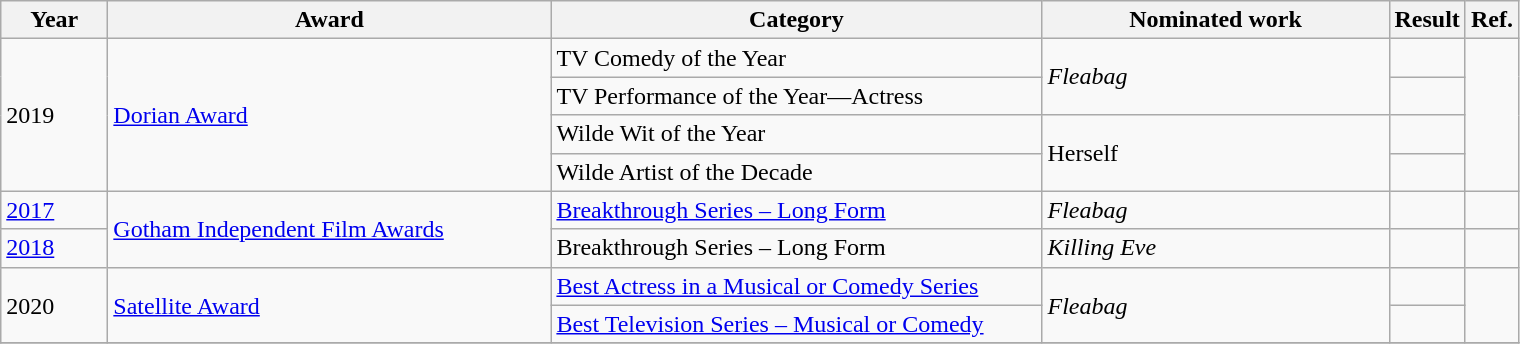<table class=wikitable>
<tr>
<th scope="col" style="width:4em;">Year</th>
<th scope="col" style="width:18em;">Award</th>
<th scope="col" style="width:20em;">Category</th>
<th scope="col" style="width:14em;">Nominated work</th>
<th scope="col" style="width:2em;">Result</th>
<th>Ref.</th>
</tr>
<tr>
<td rowspan=4>2019</td>
<td rowspan="4"><a href='#'>Dorian Award</a></td>
<td>TV Comedy of the Year</td>
<td rowspan=2><em>Fleabag</em></td>
<td></td>
<td align="center" rowspan="4"></td>
</tr>
<tr>
<td>TV Performance of the Year—Actress</td>
<td></td>
</tr>
<tr>
<td>Wilde Wit of the Year</td>
<td rowspan="2">Herself</td>
<td></td>
</tr>
<tr>
<td>Wilde Artist of the Decade</td>
<td></td>
</tr>
<tr>
<td><a href='#'>2017</a></td>
<td rowspan=2><a href='#'>Gotham Independent Film Awards</a></td>
<td><a href='#'>Breakthrough Series – Long Form</a></td>
<td><em>Fleabag</em></td>
<td></td>
<td></td>
</tr>
<tr>
<td><a href='#'>2018</a></td>
<td>Breakthrough Series – Long Form</td>
<td><em>Killing Eve</em></td>
<td></td>
<td></td>
</tr>
<tr>
<td rowspan="2">2020</td>
<td rowspan="2"><a href='#'>Satellite Award</a></td>
<td><a href='#'>Best Actress in a Musical or Comedy Series</a></td>
<td rowspan="2"><em>Fleabag</em></td>
<td></td>
<td rowspan="2"></td>
</tr>
<tr>
<td><a href='#'>Best Television Series – Musical or Comedy</a></td>
<td></td>
</tr>
<tr>
</tr>
</table>
